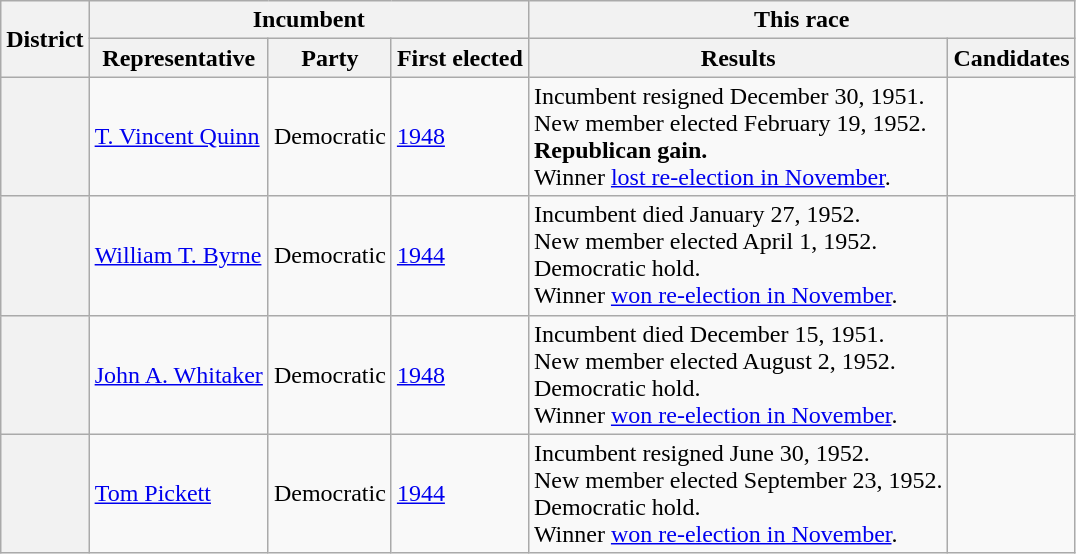<table class=wikitable>
<tr>
<th rowspan=2>District</th>
<th colspan=3>Incumbent</th>
<th colspan=2>This race</th>
</tr>
<tr>
<th>Representative</th>
<th>Party</th>
<th>First elected</th>
<th>Results</th>
<th>Candidates</th>
</tr>
<tr>
<th></th>
<td><a href='#'>T. Vincent Quinn</a></td>
<td>Democratic</td>
<td><a href='#'>1948</a></td>
<td>Incumbent resigned December 30, 1951.<br>New member elected February 19, 1952.<br><strong>Republican gain.</strong><br>Winner <a href='#'>lost re-election in November</a>.</td>
<td nowrap></td>
</tr>
<tr>
<th></th>
<td><a href='#'>William T. Byrne</a></td>
<td>Democratic</td>
<td><a href='#'>1944</a></td>
<td>Incumbent died January 27, 1952.<br>New member elected April 1, 1952.<br>Democratic hold.<br>Winner <a href='#'>won re-election in November</a>.</td>
<td nowrap></td>
</tr>
<tr>
<th></th>
<td><a href='#'>John A. Whitaker</a></td>
<td>Democratic</td>
<td><a href='#'>1948 </a></td>
<td>Incumbent died December 15, 1951.<br>New member elected August 2, 1952.<br>Democratic hold.<br>Winner <a href='#'>won re-election in November</a>.</td>
<td nowrap></td>
</tr>
<tr>
<th></th>
<td><a href='#'>Tom Pickett</a></td>
<td>Democratic</td>
<td><a href='#'>1944</a></td>
<td>Incumbent resigned June 30, 1952.<br>New member elected September 23, 1952.<br>Democratic hold.<br>Winner <a href='#'>won re-election in November</a>.</td>
<td nowrap></td>
</tr>
</table>
